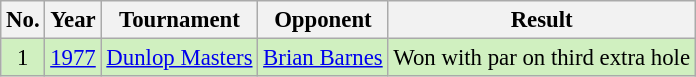<table class="wikitable" style="font-size:95%;">
<tr>
<th>No.</th>
<th>Year</th>
<th>Tournament</th>
<th>Opponent</th>
<th>Result</th>
</tr>
<tr style="background:#D0F0C0;">
<td align=center>1</td>
<td><a href='#'>1977</a></td>
<td><a href='#'>Dunlop Masters</a></td>
<td> <a href='#'>Brian Barnes</a></td>
<td>Won with par on third extra hole</td>
</tr>
</table>
